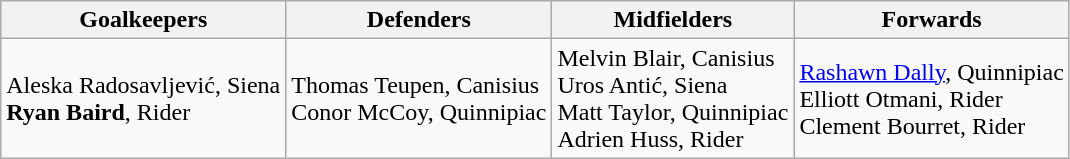<table class="wikitable">
<tr>
<th>Goalkeepers</th>
<th>Defenders</th>
<th>Midfielders</th>
<th>Forwards</th>
</tr>
<tr>
<td> Aleska Radosavljević, Siena<br> <strong>Ryan Baird</strong>, Rider</td>
<td> Thomas Teupen, Canisius<br> Conor McCoy, Quinnipiac</td>
<td> Melvin Blair, Canisius<br> Uros Antić, Siena<br> Matt Taylor, Quinnipiac<br> Adrien Huss, Rider</td>
<td>  <a href='#'>Rashawn Dally</a>, Quinnipiac<br> Elliott Otmani, Rider<br> Clement Bourret, Rider</td>
</tr>
</table>
